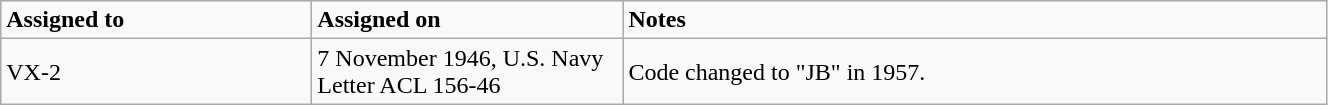<table class="wikitable" style="width: 70%;">
<tr>
<td style="width: 200px;"><strong>Assigned to</strong></td>
<td style="width: 200px;"><strong>Assigned on</strong></td>
<td><strong>Notes</strong></td>
</tr>
<tr>
<td>VX-2</td>
<td>7 November 1946, U.S. Navy Letter ACL 156-46</td>
<td>Code changed to "JB" in 1957.</td>
</tr>
</table>
